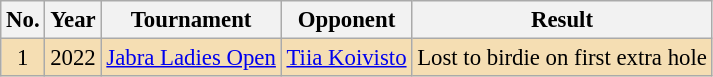<table class="wikitable" style="font-size:95%;">
<tr>
<th>No.</th>
<th>Year</th>
<th>Tournament</th>
<th>Opponent</th>
<th>Result</th>
</tr>
<tr style="background:#F5DEB3;">
<td align=center>1</td>
<td>2022</td>
<td><a href='#'>Jabra Ladies Open</a></td>
<td> <a href='#'>Tiia Koivisto</a></td>
<td>Lost to birdie on first extra hole</td>
</tr>
</table>
